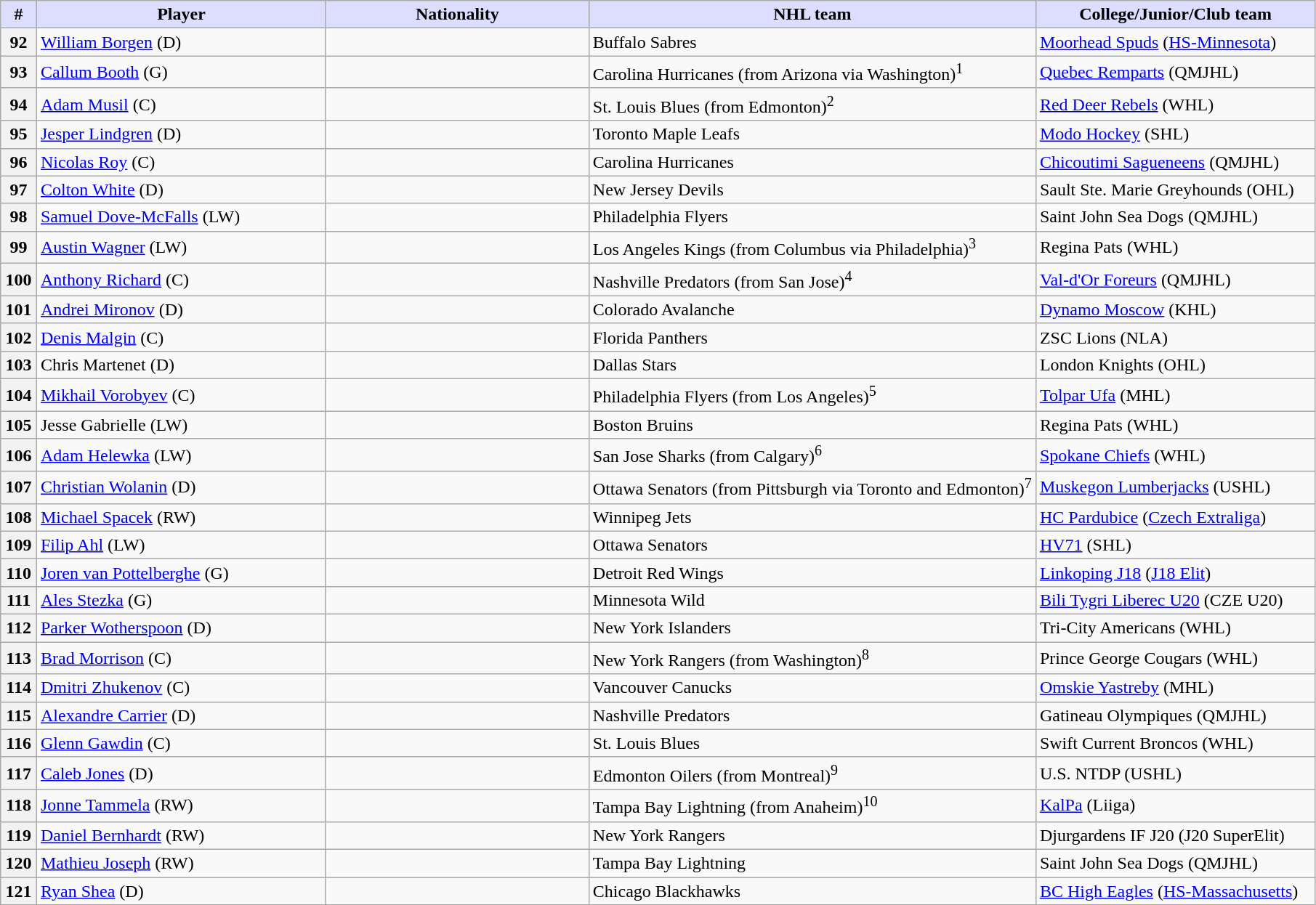<table class="wikitable">
<tr>
<th style="background:#ddf; width:2.75%;">#</th>
<th style="background:#ddf; width:22.0%;">Player</th>
<th style="background:#ddf; width:20.0%;">Nationality</th>
<th style="background:#ddf; width:34.0%;">NHL team</th>
<th style="background:#ddf; width:100.0%;">College/Junior/Club team</th>
</tr>
<tr>
<th>92</th>
<td><a href='#'>William Borgen</a> (D)</td>
<td></td>
<td>Buffalo Sabres</td>
<td><a href='#'>Moorhead Spuds</a> (<a href='#'>HS-Minnesota</a>)</td>
</tr>
<tr>
<th>93</th>
<td><a href='#'>Callum Booth</a> (G)</td>
<td></td>
<td>Carolina Hurricanes (from Arizona via Washington)<sup>1</sup></td>
<td><a href='#'>Quebec Remparts</a> (QMJHL)</td>
</tr>
<tr>
<th>94</th>
<td><a href='#'>Adam Musil</a> (C)</td>
<td></td>
<td>St. Louis Blues (from Edmonton)<sup>2</sup></td>
<td><a href='#'>Red Deer Rebels</a> (WHL)</td>
</tr>
<tr>
<th>95</th>
<td><a href='#'>Jesper Lindgren</a> (D)</td>
<td></td>
<td>Toronto Maple Leafs</td>
<td><a href='#'>Modo Hockey</a> (SHL)</td>
</tr>
<tr>
<th>96</th>
<td><a href='#'>Nicolas Roy</a> (C)</td>
<td></td>
<td>Carolina Hurricanes</td>
<td><a href='#'>Chicoutimi Sagueneens</a> (QMJHL)</td>
</tr>
<tr>
<th>97</th>
<td><a href='#'>Colton White</a> (D)</td>
<td></td>
<td>New Jersey Devils</td>
<td>Sault Ste. Marie Greyhounds (OHL)</td>
</tr>
<tr>
<th>98</th>
<td><a href='#'>Samuel Dove-McFalls</a> (LW)</td>
<td></td>
<td>Philadelphia Flyers</td>
<td>Saint John Sea Dogs (QMJHL)</td>
</tr>
<tr>
<th>99</th>
<td><a href='#'>Austin Wagner</a> (LW)</td>
<td></td>
<td>Los Angeles Kings (from Columbus via Philadelphia)<sup>3</sup></td>
<td>Regina Pats (WHL)</td>
</tr>
<tr>
<th>100</th>
<td><a href='#'>Anthony Richard</a> (C)</td>
<td></td>
<td>Nashville Predators (from San Jose)<sup>4</sup></td>
<td><a href='#'>Val-d'Or Foreurs</a> (QMJHL)</td>
</tr>
<tr>
<th>101</th>
<td><a href='#'>Andrei Mironov</a> (D)</td>
<td></td>
<td>Colorado Avalanche</td>
<td><a href='#'>Dynamo Moscow</a> (KHL)</td>
</tr>
<tr>
<th>102</th>
<td><a href='#'>Denis Malgin</a> (C)</td>
<td></td>
<td>Florida Panthers</td>
<td>ZSC Lions (NLA)</td>
</tr>
<tr>
<th>103</th>
<td>Chris Martenet (D)</td>
<td></td>
<td>Dallas Stars</td>
<td>London Knights (OHL)</td>
</tr>
<tr>
<th>104</th>
<td><a href='#'>Mikhail Vorobyev</a> (C)</td>
<td></td>
<td>Philadelphia Flyers (from Los Angeles)<sup>5</sup></td>
<td><a href='#'>Tolpar Ufa</a> (MHL)</td>
</tr>
<tr>
<th>105</th>
<td>Jesse Gabrielle (LW)</td>
<td></td>
<td>Boston Bruins</td>
<td>Regina Pats (WHL)</td>
</tr>
<tr>
<th>106</th>
<td><a href='#'>Adam Helewka</a> (LW)</td>
<td></td>
<td>San Jose Sharks (from Calgary)<sup>6</sup></td>
<td><a href='#'>Spokane Chiefs</a> (WHL)</td>
</tr>
<tr>
<th>107</th>
<td><a href='#'>Christian Wolanin</a> (D)</td>
<td></td>
<td>Ottawa Senators (from Pittsburgh via Toronto and Edmonton)<sup>7</sup></td>
<td><a href='#'>Muskegon Lumberjacks</a> (USHL)</td>
</tr>
<tr>
<th>108</th>
<td><a href='#'>Michael Spacek</a> (RW)</td>
<td></td>
<td>Winnipeg Jets</td>
<td><a href='#'>HC Pardubice</a> (<a href='#'>Czech Extraliga</a>)</td>
</tr>
<tr>
<th>109</th>
<td><a href='#'>Filip Ahl</a> (LW)</td>
<td></td>
<td>Ottawa Senators</td>
<td><a href='#'>HV71</a> (SHL)</td>
</tr>
<tr>
<th>110</th>
<td><a href='#'>Joren van Pottelberghe</a> (G)</td>
<td></td>
<td>Detroit Red Wings</td>
<td><a href='#'>Linkoping J18</a> (<a href='#'>J18 Elit</a>)</td>
</tr>
<tr>
<th>111</th>
<td><a href='#'>Ales Stezka</a> (G)</td>
<td></td>
<td>Minnesota Wild</td>
<td><a href='#'>Bili Tygri Liberec U20</a> (CZE U20)</td>
</tr>
<tr>
<th>112</th>
<td><a href='#'>Parker Wotherspoon</a> (D)</td>
<td></td>
<td>New York Islanders</td>
<td>Tri-City Americans (WHL)</td>
</tr>
<tr>
<th>113</th>
<td><a href='#'>Brad Morrison</a> (C)</td>
<td></td>
<td>New York Rangers (from Washington)<sup>8</sup></td>
<td>Prince George Cougars (WHL)</td>
</tr>
<tr>
<th>114</th>
<td><a href='#'>Dmitri Zhukenov</a> (C)</td>
<td></td>
<td>Vancouver Canucks</td>
<td><a href='#'>Omskie Yastreby</a> (MHL)</td>
</tr>
<tr>
<th>115</th>
<td><a href='#'>Alexandre Carrier</a> (D)</td>
<td></td>
<td>Nashville Predators</td>
<td>Gatineau Olympiques (QMJHL)</td>
</tr>
<tr>
<th>116</th>
<td><a href='#'>Glenn Gawdin</a> (C)</td>
<td></td>
<td>St. Louis Blues</td>
<td>Swift Current Broncos (WHL)</td>
</tr>
<tr>
<th>117</th>
<td><a href='#'>Caleb Jones</a> (D)</td>
<td></td>
<td>Edmonton Oilers (from Montreal)<sup>9</sup></td>
<td>U.S. NTDP (USHL)</td>
</tr>
<tr>
<th>118</th>
<td><a href='#'>Jonne Tammela</a> (RW)</td>
<td></td>
<td>Tampa Bay Lightning (from Anaheim)<sup>10</sup></td>
<td><a href='#'>KalPa</a> (Liiga)</td>
</tr>
<tr>
<th>119</th>
<td><a href='#'>Daniel Bernhardt</a> (RW)</td>
<td></td>
<td>New York Rangers</td>
<td>Djurgardens IF J20 (J20 SuperElit)</td>
</tr>
<tr>
<th>120</th>
<td><a href='#'>Mathieu Joseph</a> (RW)</td>
<td></td>
<td>Tampa Bay Lightning</td>
<td>Saint John Sea Dogs (QMJHL)</td>
</tr>
<tr>
<th>121</th>
<td><a href='#'>Ryan Shea</a> (D)</td>
<td></td>
<td>Chicago Blackhawks</td>
<td><a href='#'>BC High Eagles</a> (<a href='#'>HS-Massachusetts</a>)</td>
</tr>
</table>
